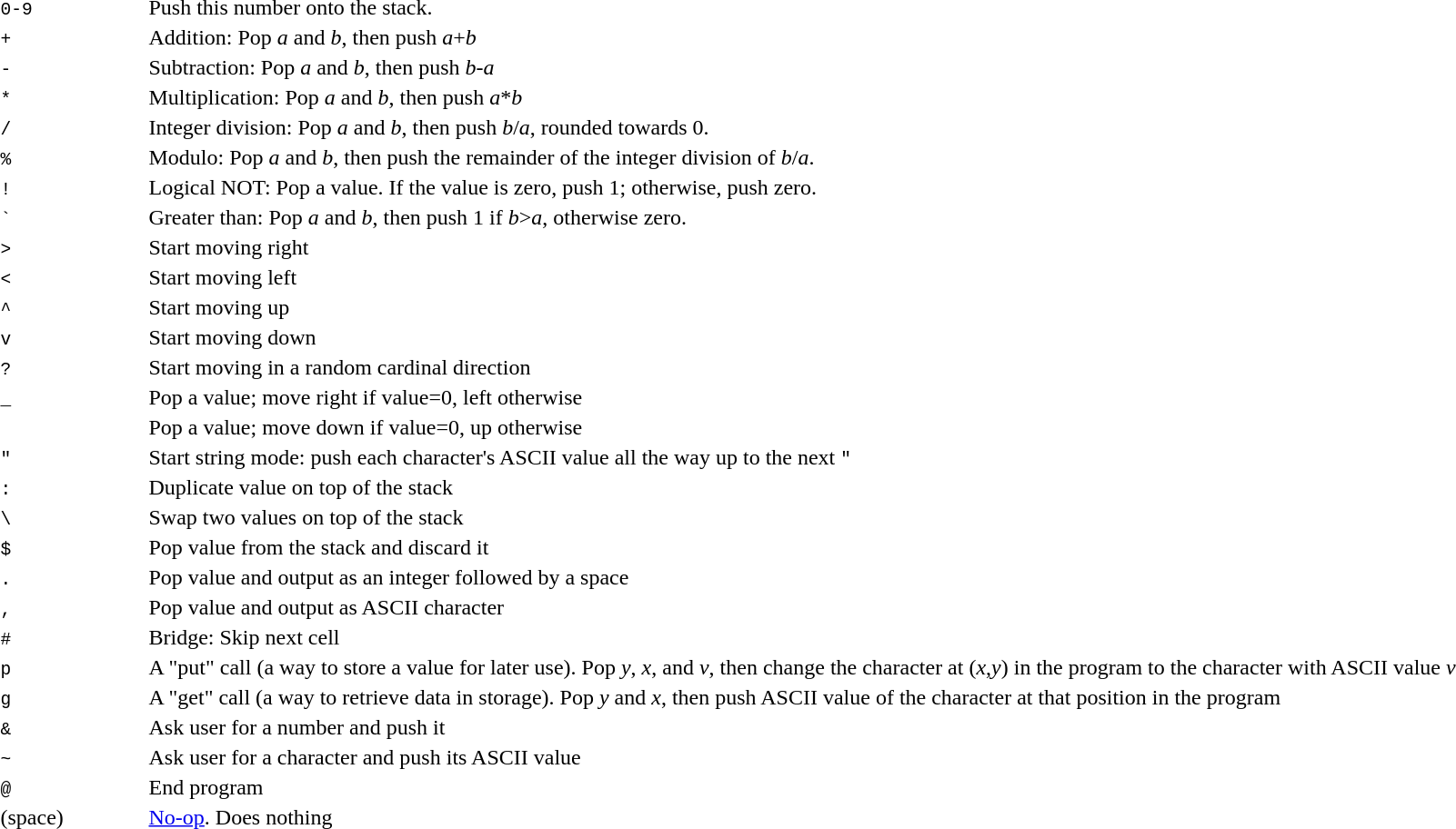<table>
<tr ---->
<td width="10%"><code>0-9</code></td>
<td>Push this number onto the stack.</td>
</tr>
<tr ---->
<td><code>+</code></td>
<td>Addition: Pop <em>a</em> and <em>b</em>, then push <em>a</em>+<em>b</em></td>
</tr>
<tr ---->
<td><code>-</code></td>
<td>Subtraction: Pop <em>a</em> and <em>b</em>, then push <em>b</em>-<em>a</em></td>
</tr>
<tr ---->
<td><code>*</code></td>
<td>Multiplication: Pop <em>a</em> and <em>b</em>, then push <em>a</em>*<em>b</em></td>
</tr>
<tr ---->
<td><code>/</code></td>
<td>Integer division: Pop <em>a</em> and <em>b</em>, then push <em>b</em>/<em>a</em>, rounded towards 0.</td>
</tr>
<tr ---->
<td><code>%</code></td>
<td>Modulo: Pop <em>a</em> and <em>b</em>, then push the remainder of the integer division of <em>b</em>/<em>a</em>.</td>
</tr>
<tr ---->
<td><code>!</code></td>
<td>Logical NOT: Pop a value. If the value is zero, push 1; otherwise, push zero.</td>
</tr>
<tr ---->
<td><code>`</code></td>
<td>Greater than: Pop <em>a</em> and <em>b</em>, then push 1 if <em>b</em>><em>a</em>, otherwise zero.</td>
</tr>
<tr ---->
<td><code>></code></td>
<td>Start moving right</td>
</tr>
<tr ---->
<td><code><</code></td>
<td>Start moving left</td>
</tr>
<tr ---->
<td><code>^</code></td>
<td>Start moving up</td>
</tr>
<tr ---->
<td><code>v</code></td>
<td>Start moving down</td>
</tr>
<tr ---->
<td><code>?</code></td>
<td>Start moving in a random cardinal direction</td>
</tr>
<tr ---->
<td><code>_</code></td>
<td>Pop a value; move right if value=0, left otherwise</td>
</tr>
<tr ---->
<td><code></code></td>
<td>Pop a value; move down if value=0, up otherwise</td>
</tr>
<tr ---->
<td><code>"</code></td>
<td>Start string mode: push each character's ASCII value all the way up to the next <code>"</code></td>
</tr>
<tr ---->
<td><code>:</code></td>
<td>Duplicate value on top of the stack</td>
</tr>
<tr ---->
<td><code>\</code></td>
<td>Swap two values on top of the stack</td>
</tr>
<tr ---->
<td><code>$</code></td>
<td>Pop value from the stack and discard it</td>
</tr>
<tr ---->
<td><code>.</code></td>
<td>Pop value and output as an integer followed by a space</td>
</tr>
<tr ---->
<td><code>,</code></td>
<td>Pop value and output as ASCII character</td>
</tr>
<tr ---->
<td><code>#</code></td>
<td>Bridge: Skip next cell</td>
</tr>
<tr ---->
<td><code>p</code></td>
<td>A "put" call (a way to store a value for later use). Pop <em>y</em>, <em>x</em>, and <em>v</em>, then change the character at (<em>x</em>,<em>y</em>) in the program to the character with ASCII value <em>v</em></td>
</tr>
<tr ---->
<td><code>g</code></td>
<td>A "get" call (a way to retrieve data in storage). Pop <em>y</em> and <em>x</em>, then push ASCII value of the character at that position in the program</td>
</tr>
<tr ---->
<td><code>&</code></td>
<td>Ask user for a number and push it</td>
</tr>
<tr ---->
<td><code>~</code></td>
<td>Ask user for a character and push its ASCII value</td>
</tr>
<tr ---->
<td><code>@</code></td>
<td>End program</td>
</tr>
<tr ---->
<td><code> </code>(space)</td>
<td><a href='#'>No-op</a>. Does nothing</td>
</tr>
</table>
